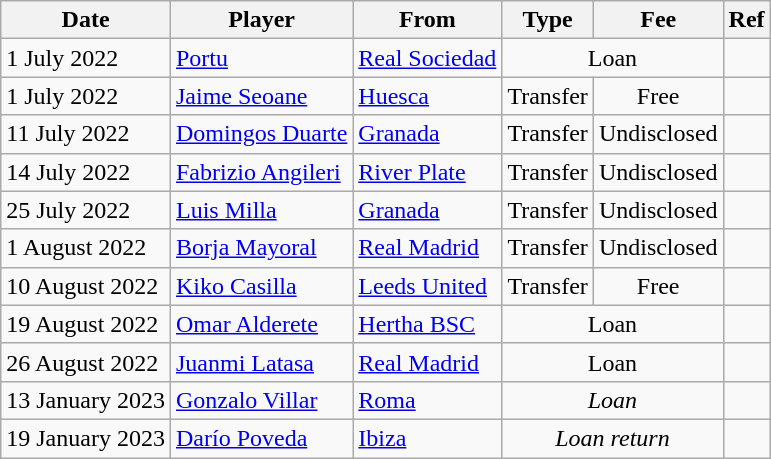<table class="wikitable">
<tr>
<th>Date</th>
<th>Player</th>
<th>From</th>
<th>Type</th>
<th>Fee</th>
<th>Ref</th>
</tr>
<tr>
<td>1 July 2022</td>
<td> <a href='#'>Portu</a></td>
<td><a href='#'>Real Sociedad</a></td>
<td colspan="2" align=center>Loan</td>
<td align=center></td>
</tr>
<tr>
<td>1 July 2022</td>
<td> <a href='#'>Jaime Seoane</a></td>
<td><a href='#'>Huesca</a></td>
<td align=center>Transfer</td>
<td align=center>Free</td>
<td align=center></td>
</tr>
<tr>
<td>11 July 2022</td>
<td> <a href='#'>Domingos Duarte</a></td>
<td><a href='#'>Granada</a></td>
<td align=center>Transfer</td>
<td align=center>Undisclosed</td>
<td align=center></td>
</tr>
<tr>
<td>14 July 2022</td>
<td> <a href='#'>Fabrizio Angileri</a></td>
<td> <a href='#'>River Plate</a></td>
<td align=center>Transfer</td>
<td align=center>Undisclosed</td>
<td align=center></td>
</tr>
<tr>
<td>25 July 2022</td>
<td> <a href='#'>Luis Milla</a></td>
<td><a href='#'>Granada</a></td>
<td align=center>Transfer</td>
<td align=center>Undisclosed</td>
<td align=center></td>
</tr>
<tr>
<td>1 August 2022</td>
<td> <a href='#'>Borja Mayoral</a></td>
<td><a href='#'>Real Madrid</a></td>
<td align=center>Transfer</td>
<td align=center>Undisclosed</td>
<td align=center></td>
</tr>
<tr>
<td>10 August 2022</td>
<td> <a href='#'>Kiko Casilla</a></td>
<td> <a href='#'>Leeds United</a></td>
<td align=center>Transfer</td>
<td align=center>Free</td>
<td align=center></td>
</tr>
<tr>
<td>19 August 2022</td>
<td> <a href='#'>Omar Alderete</a></td>
<td> <a href='#'>Hertha BSC</a></td>
<td colspan=2 align=center>Loan</td>
<td align=center></td>
</tr>
<tr>
<td>26 August 2022</td>
<td> <a href='#'>Juanmi Latasa</a></td>
<td><a href='#'>Real Madrid</a></td>
<td colspan=2 align=center>Loan</td>
<td align=center></td>
</tr>
<tr>
<td>13 January 2023</td>
<td> <a href='#'>Gonzalo Villar</a></td>
<td> <a href='#'>Roma</a></td>
<td colspan=2 align=center><em>Loan</em></td>
<td align=center></td>
</tr>
<tr>
<td>19 January 2023</td>
<td> <a href='#'>Darío Poveda</a></td>
<td><a href='#'>Ibiza</a></td>
<td colspan=2 align=center><em>Loan return</em></td>
<td align=center></td>
</tr>
</table>
